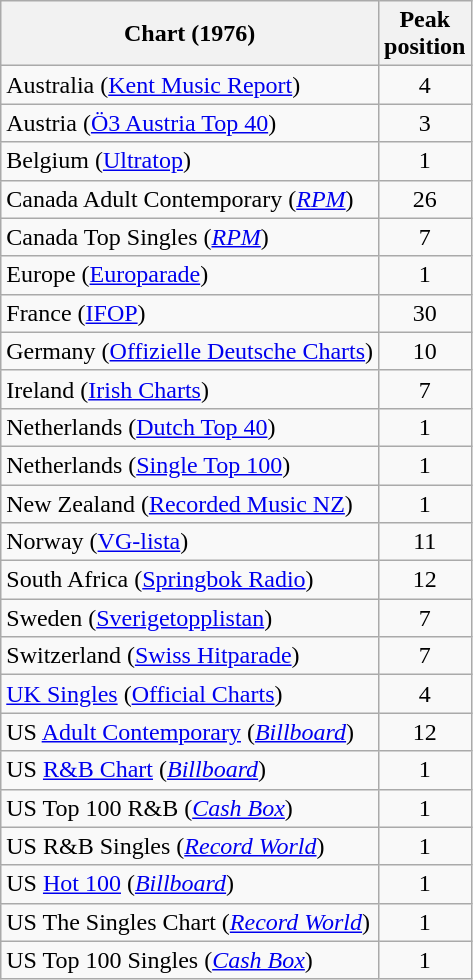<table class="wikitable sortable">
<tr>
<th>Chart (1976)</th>
<th>Peak<br>position</th>
</tr>
<tr>
<td>Australia (<a href='#'>Kent Music Report</a>)</td>
<td style="text-align:center;">4</td>
</tr>
<tr>
<td>Austria (<a href='#'>Ö3 Austria Top 40</a>)</td>
<td style="text-align:center;">3</td>
</tr>
<tr>
<td>Belgium (<a href='#'>Ultratop</a>)</td>
<td style="text-align:center;">1</td>
</tr>
<tr>
<td>Canada Adult Contemporary (<em><a href='#'>RPM</a></em>)</td>
<td style="text-align:center;">26</td>
</tr>
<tr>
<td>Canada Top Singles (<em><a href='#'>RPM</a></em>)</td>
<td style="text-align:center;">7</td>
</tr>
<tr>
<td>Europe (<a href='#'>Europarade</a>)</td>
<td style="text-align:center;">1</td>
</tr>
<tr>
<td>France (<a href='#'>IFOP</a>)</td>
<td align="center">30</td>
</tr>
<tr>
<td>Germany (<a href='#'>Offizielle Deutsche Charts</a>)</td>
<td style="text-align:center;">10</td>
</tr>
<tr>
<td>Ireland (<a href='#'>Irish Charts</a>)</td>
<td align="center">7</td>
</tr>
<tr>
<td>Netherlands (<a href='#'>Dutch Top 40</a>)</td>
<td style="text-align:center;">1</td>
</tr>
<tr>
<td>Netherlands (<a href='#'>Single Top 100</a>)</td>
<td style="text-align:center;">1</td>
</tr>
<tr>
<td>New Zealand (<a href='#'>Recorded Music NZ</a>)</td>
<td style="text-align:center;">1</td>
</tr>
<tr>
<td>Norway (<a href='#'>VG-lista</a>)</td>
<td style="text-align:center;">11</td>
</tr>
<tr>
<td>South Africa (<a href='#'>Springbok Radio</a>)</td>
<td align="center">12</td>
</tr>
<tr>
<td>Sweden (<a href='#'>Sverigetopplistan</a>)</td>
<td style="text-align:center;">7</td>
</tr>
<tr>
<td>Switzerland (<a href='#'>Swiss Hitparade</a>)</td>
<td style="text-align:center;">7</td>
</tr>
<tr>
<td><a href='#'>UK Singles</a> (<a href='#'>Official Charts</a>)</td>
<td style="text-align:center;">4</td>
</tr>
<tr>
<td>US <a href='#'>Adult Contemporary</a> (<em><a href='#'>Billboard</a></em>)</td>
<td style="text-align:center;">12</td>
</tr>
<tr>
<td>US <a href='#'>R&B Chart</a> (<em><a href='#'>Billboard</a></em>)</td>
<td style="text-align:center;">1</td>
</tr>
<tr>
<td>US Top 100 R&B (<em><a href='#'>Cash Box</a></em>)</td>
<td style="text-align:center;">1</td>
</tr>
<tr>
<td>US R&B Singles (<em><a href='#'>Record World</a></em>)</td>
<td style="text-align:center;">1</td>
</tr>
<tr>
<td>US <a href='#'>Hot 100</a> (<em><a href='#'>Billboard</a></em>)</td>
<td style="text-align:center;">1</td>
</tr>
<tr>
<td>US The Singles Chart (<em><a href='#'>Record World</a></em>)</td>
<td style="text-align:center;">1</td>
</tr>
<tr>
<td>US Top 100 Singles (<em><a href='#'>Cash Box</a></em>)</td>
<td style="text-align:center;">1</td>
</tr>
</table>
